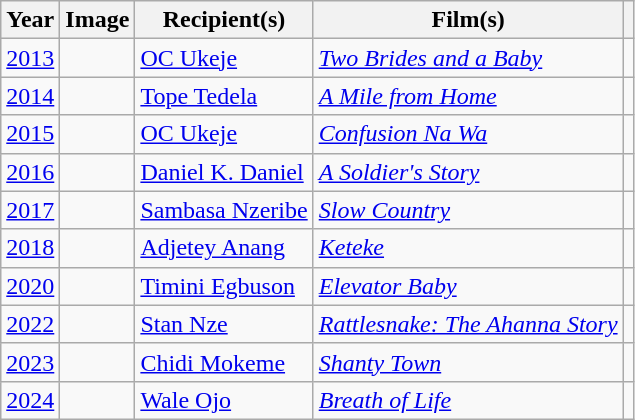<table class="wikitable sortable plainrowheaders">
<tr>
<th scope="col">Year</th>
<th scope="col">Image</th>
<th scope="col">Recipient(s)</th>
<th scope="col">Film(s)</th>
<th scope="col" class="unsortable"></th>
</tr>
<tr>
<td><a href='#'>2013</a></td>
<td></td>
<td><a href='#'>OC Ukeje</a></td>
<td><em><a href='#'>Two Brides and a Baby</a></em></td>
<td style="text-align:center;"></td>
</tr>
<tr>
<td><a href='#'>2014</a></td>
<td></td>
<td><a href='#'>Tope Tedela</a></td>
<td><em><a href='#'>A Mile from Home</a></em></td>
<td style="text-align:center;"></td>
</tr>
<tr>
<td><a href='#'>2015</a></td>
<td></td>
<td><a href='#'>OC Ukeje</a></td>
<td><em><a href='#'>Confusion Na Wa</a></em></td>
<td style="text-align:center;"></td>
</tr>
<tr>
<td><a href='#'>2016</a></td>
<td></td>
<td><a href='#'>Daniel K. Daniel</a></td>
<td><em><a href='#'>A Soldier's Story</a></em></td>
<td style="text-align:center;"></td>
</tr>
<tr>
<td><a href='#'>2017</a></td>
<td></td>
<td><a href='#'>Sambasa Nzeribe</a></td>
<td><em><a href='#'>Slow Country</a></em></td>
<td style="text-align:center;"></td>
</tr>
<tr>
<td><a href='#'>2018</a></td>
<td></td>
<td><a href='#'>Adjetey Anang</a></td>
<td><em><a href='#'>Keteke</a></em></td>
<td style="text-align:center;"></td>
</tr>
<tr>
<td><a href='#'>2020</a></td>
<td></td>
<td><a href='#'>Timini Egbuson</a></td>
<td><em><a href='#'>Elevator Baby</a></em></td>
<td style="text-align:center;"></td>
</tr>
<tr>
<td><a href='#'>2022</a></td>
<td></td>
<td><a href='#'>Stan Nze</a></td>
<td><em><a href='#'>Rattlesnake: The Ahanna Story</a></em></td>
<td style="text-align:center;"></td>
</tr>
<tr>
<td><a href='#'>2023</a></td>
<td></td>
<td><a href='#'>Chidi Mokeme</a></td>
<td><em><a href='#'>Shanty Town</a></em></td>
<td style="text-align:center;"></td>
</tr>
<tr>
<td><a href='#'>2024</a></td>
<td></td>
<td><a href='#'>Wale Ojo</a></td>
<td><em><a href='#'>Breath of Life</a></em></td>
<td style="text-align:center;"></td>
</tr>
</table>
